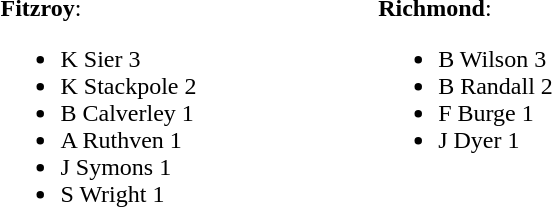<table width="40%">
<tr>
<td valign="top" width="30%"><br><strong>Fitzroy</strong>:<ul><li>K Sier 3</li><li>K Stackpole 2</li><li>B Calverley 1</li><li>A Ruthven 1</li><li>J Symons 1</li><li>S Wright 1</li></ul></td>
<td valign="top" width="30%"><br><strong>Richmond</strong>:<ul><li>B Wilson 3</li><li>B Randall 2</li><li>F Burge 1</li><li>J Dyer 1</li></ul></td>
</tr>
</table>
